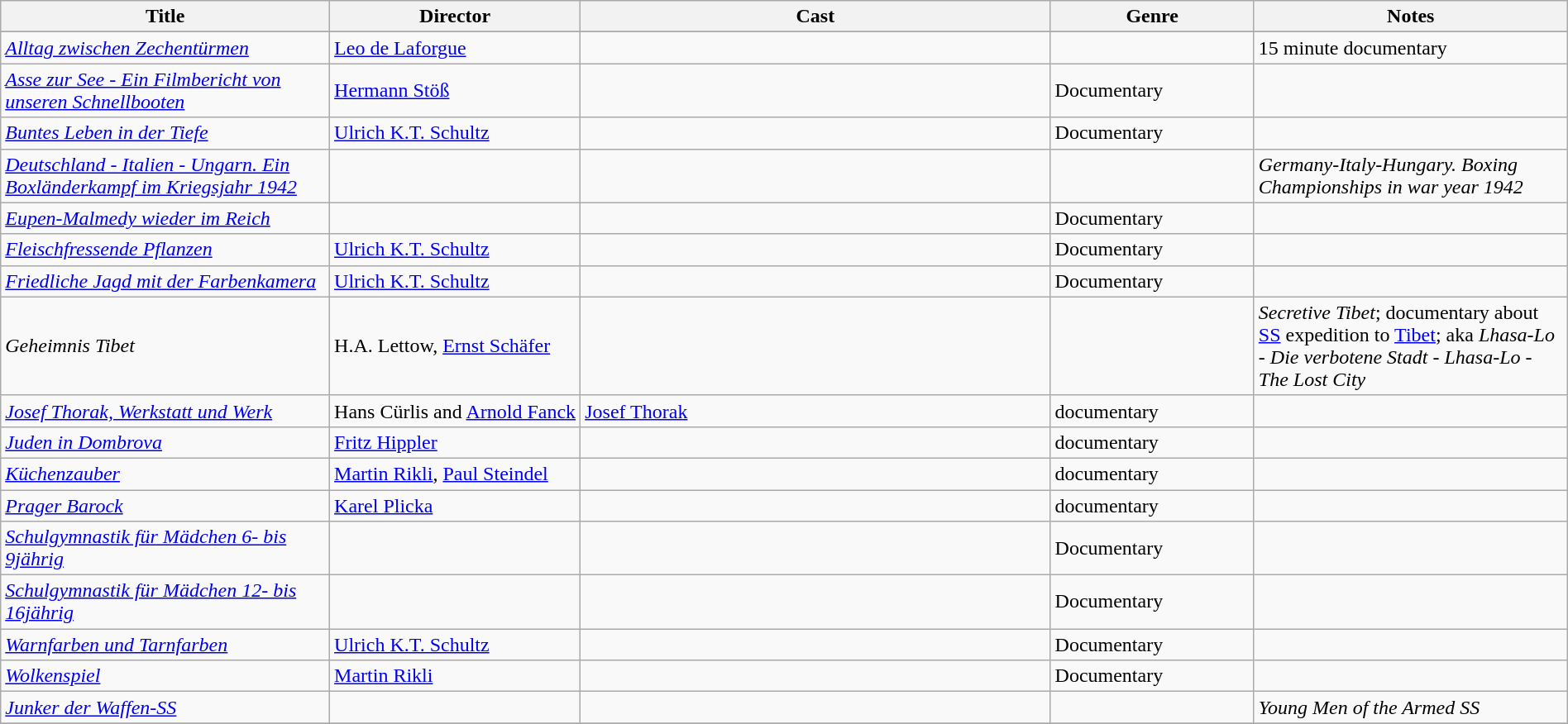<table class="wikitable" style="width:100%;">
<tr>
<th style="width:21%;">Title</th>
<th style="width:16%;">Director</th>
<th style="width:30%;">Cast</th>
<th style="width:13%;">Genre</th>
<th style="width:20%;">Notes</th>
</tr>
<tr>
</tr>
<tr>
<td><em><a href='#'>Alltag zwischen Zechentürmen</a></em></td>
<td><a href='#'>Leo de Laforgue</a></td>
<td></td>
<td></td>
<td>15 minute documentary</td>
</tr>
<tr>
<td><em><a href='#'>Asse zur See - Ein Filmbericht von unseren Schnellbooten</a></em></td>
<td><a href='#'>Hermann Stöß</a></td>
<td></td>
<td>Documentary</td>
<td></td>
</tr>
<tr>
<td><em><a href='#'>Buntes Leben in der Tiefe </a></em></td>
<td><a href='#'>Ulrich K.T. Schultz</a></td>
<td></td>
<td>Documentary</td>
<td></td>
</tr>
<tr>
<td><em><a href='#'>Deutschland - Italien - Ungarn. Ein Boxländerkampf im Kriegsjahr 1942</a></em></td>
<td></td>
<td></td>
<td></td>
<td><em>Germany-Italy-Hungary. Boxing Championships in war year 1942</em></td>
</tr>
<tr>
<td><em><a href='#'>Eupen-Malmedy wieder im Reich</a></em></td>
<td></td>
<td></td>
<td>Documentary</td>
<td></td>
</tr>
<tr>
<td><em><a href='#'>Fleischfressende Pflanzen</a></em></td>
<td><a href='#'>Ulrich K.T. Schultz</a></td>
<td></td>
<td>Documentary</td>
<td></td>
</tr>
<tr>
<td><em><a href='#'>Friedliche Jagd mit der Farbenkamera</a></em></td>
<td><a href='#'>Ulrich K.T. Schultz</a></td>
<td></td>
<td>Documentary</td>
<td></td>
</tr>
<tr>
<td><em>Geheimnis Tibet</em></td>
<td>H.A. Lettow, <a href='#'>Ernst Schäfer</a></td>
<td></td>
<td></td>
<td><em>Secretive Tibet</em>; documentary about <a href='#'>SS</a> expedition to <a href='#'>Tibet</a>; aka <em>Lhasa-Lo - Die verbotene Stadt</em> - <em>Lhasa-Lo - The Lost City</em></td>
</tr>
<tr>
<td><em><a href='#'>Josef Thorak, Werkstatt und Werk</a></em></td>
<td>Hans Cürlis and <a href='#'>Arnold Fanck</a></td>
<td><a href='#'>Josef Thorak</a></td>
<td>documentary</td>
<td></td>
</tr>
<tr>
<td><em><a href='#'>Juden in Dombrova</a></em></td>
<td><a href='#'>Fritz Hippler</a></td>
<td></td>
<td>documentary</td>
<td></td>
</tr>
<tr>
<td><em><a href='#'>Küchenzauber</a> </em></td>
<td><a href='#'>Martin Rikli</a>, <a href='#'>Paul Steindel</a></td>
<td></td>
<td>documentary</td>
<td></td>
</tr>
<tr>
<td><em><a href='#'>Prager Barock</a></em></td>
<td><a href='#'>Karel Plicka</a></td>
<td></td>
<td>documentary</td>
<td></td>
</tr>
<tr>
<td><em><a href='#'>Schulgymnastik für Mädchen 6- bis 9jährig</a></em></td>
<td></td>
<td></td>
<td>Documentary</td>
<td></td>
</tr>
<tr>
<td><em><a href='#'>Schulgymnastik für Mädchen 12- bis 16jährig </a></em></td>
<td></td>
<td></td>
<td>Documentary</td>
<td></td>
</tr>
<tr>
<td><em><a href='#'>Warnfarben und Tarnfarben</a></em></td>
<td><a href='#'>Ulrich K.T. Schultz</a></td>
<td></td>
<td>Documentary</td>
<td></td>
</tr>
<tr>
<td><em><a href='#'>Wolkenspiel </a></em></td>
<td><a href='#'>Martin Rikli</a></td>
<td></td>
<td>Documentary</td>
<td></td>
</tr>
<tr>
<td><em><a href='#'>Junker der Waffen-SS</a></em></td>
<td></td>
<td></td>
<td></td>
<td><em>Young Men of the Armed SS</em> </td>
</tr>
<tr>
</tr>
</table>
